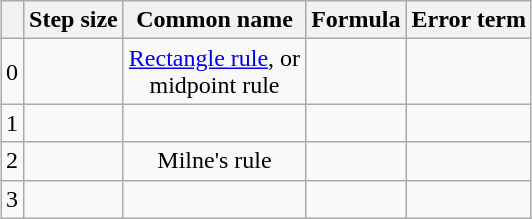<table class="wikitable" style="margin:1em auto 1em auto; text-align: center;">
<tr>
<th></th>
<th>Step size </th>
<th>Common name</th>
<th>Formula</th>
<th>Error term</th>
</tr>
<tr>
<td>0</td>
<td></td>
<td><a href='#'>Rectangle rule</a>, or<br>midpoint rule</td>
<td></td>
<td></td>
</tr>
<tr>
<td>1</td>
<td></td>
<td></td>
<td></td>
<td></td>
</tr>
<tr>
<td>2</td>
<td></td>
<td>Milne's rule</td>
<td></td>
<td></td>
</tr>
<tr>
<td>3</td>
<td></td>
<td></td>
<td></td>
<td></td>
</tr>
</table>
